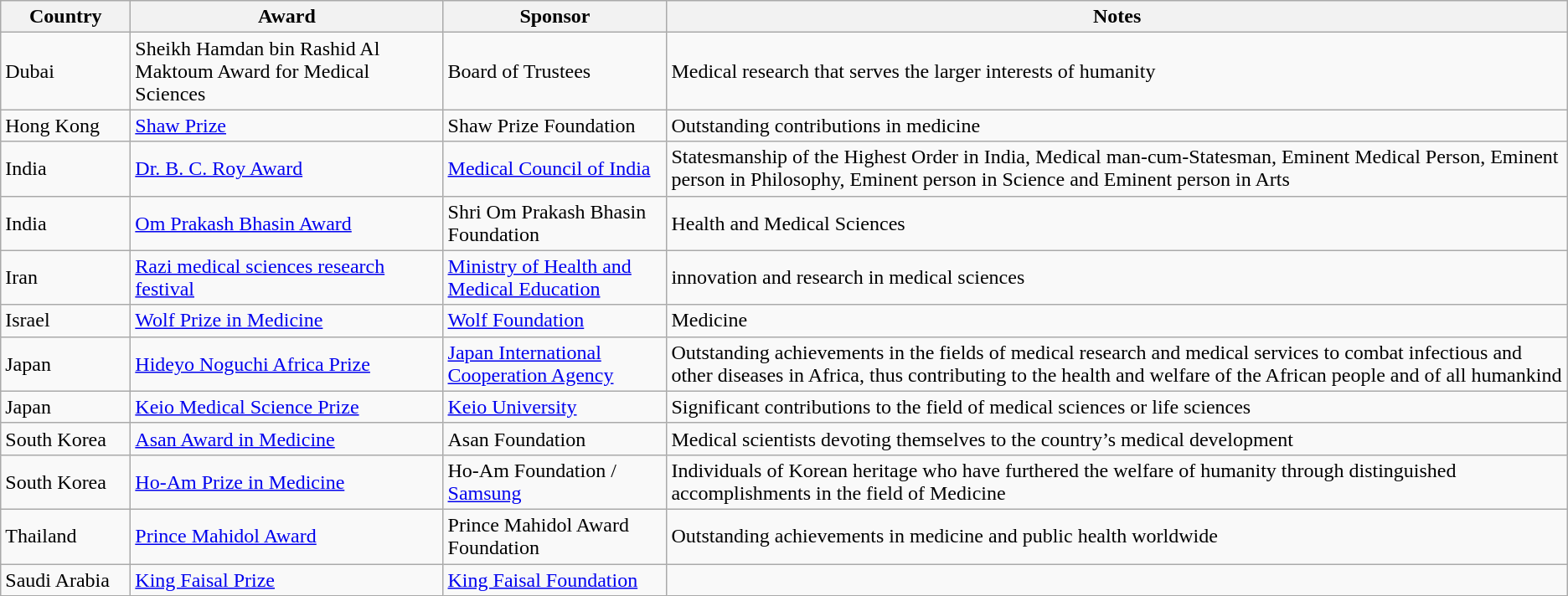<table Class="wikitable sortable">
<tr>
<th style="width:6em;">Country</th>
<th>Award</th>
<th>Sponsor</th>
<th>Notes</th>
</tr>
<tr>
<td>Dubai</td>
<td>Sheikh Hamdan bin Rashid Al Maktoum Award for Medical Sciences</td>
<td>Board of Trustees</td>
<td>Medical research that serves the larger interests of humanity</td>
</tr>
<tr>
<td>Hong Kong</td>
<td><a href='#'>Shaw Prize</a></td>
<td>Shaw Prize Foundation</td>
<td>Outstanding contributions in medicine</td>
</tr>
<tr>
<td>India</td>
<td><a href='#'>Dr. B. C. Roy Award</a></td>
<td><a href='#'>Medical Council of India</a></td>
<td>Statesmanship of the Highest Order in India, Medical man-cum-Statesman, Eminent Medical Person, Eminent person in Philosophy, Eminent person in Science and Eminent person in Arts</td>
</tr>
<tr>
<td>India</td>
<td><a href='#'>Om Prakash Bhasin Award</a></td>
<td>Shri Om Prakash Bhasin Foundation</td>
<td>Health and Medical Sciences</td>
</tr>
<tr>
<td>Iran</td>
<td><a href='#'>Razi medical sciences research festival</a></td>
<td><a href='#'>Ministry of Health and Medical Education</a></td>
<td>innovation and research in medical sciences </td>
</tr>
<tr>
<td>Israel</td>
<td><a href='#'>Wolf Prize in Medicine</a></td>
<td><a href='#'>Wolf Foundation</a></td>
<td>Medicine</td>
</tr>
<tr>
<td>Japan</td>
<td><a href='#'>Hideyo Noguchi Africa Prize</a></td>
<td><a href='#'>Japan International Cooperation Agency</a></td>
<td>Outstanding achievements in the fields of medical research and medical services to combat infectious and other diseases in Africa, thus contributing to the health and welfare of the African people and of all humankind</td>
</tr>
<tr>
<td>Japan</td>
<td><a href='#'>Keio Medical Science Prize</a></td>
<td><a href='#'>Keio University</a></td>
<td>Significant contributions to the field of medical sciences or life sciences</td>
</tr>
<tr>
<td>South Korea</td>
<td><a href='#'>Asan Award in Medicine</a></td>
<td>Asan Foundation</td>
<td>Medical scientists devoting themselves to the country’s medical development</td>
</tr>
<tr>
<td>South Korea</td>
<td><a href='#'>Ho-Am Prize in Medicine</a></td>
<td>Ho-Am Foundation / <a href='#'>Samsung</a></td>
<td>Individuals of Korean heritage who have furthered the welfare of humanity through distinguished accomplishments in the field of Medicine</td>
</tr>
<tr>
<td>Thailand</td>
<td><a href='#'>Prince Mahidol Award</a></td>
<td>Prince Mahidol Award Foundation</td>
<td>Outstanding achievements in medicine and public health worldwide</td>
</tr>
<tr>
<td>Saudi Arabia</td>
<td><a href='#'>King Faisal Prize</a></td>
<td><a href='#'>King Faisal Foundation</a></td>
<td></td>
</tr>
</table>
